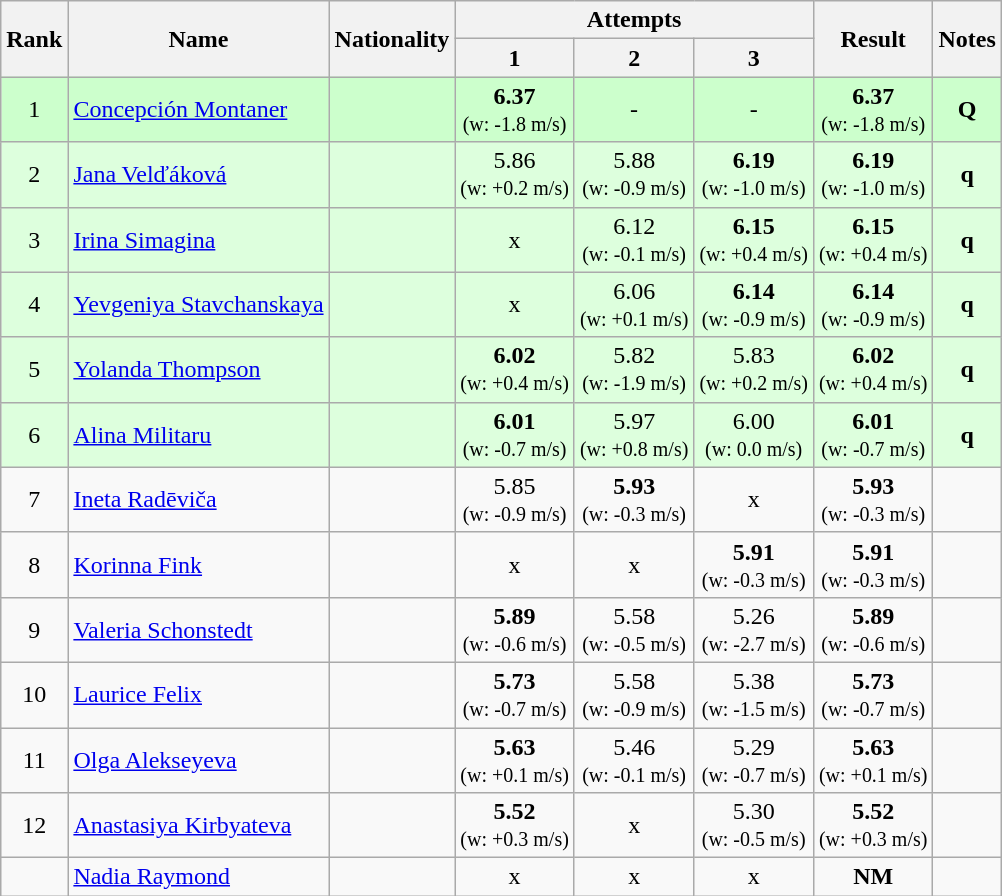<table class="wikitable sortable" style="text-align:center">
<tr>
<th rowspan=2>Rank</th>
<th rowspan=2>Name</th>
<th rowspan=2>Nationality</th>
<th colspan=3>Attempts</th>
<th rowspan=2>Result</th>
<th rowspan=2>Notes</th>
</tr>
<tr>
<th>1</th>
<th>2</th>
<th>3</th>
</tr>
<tr bgcolor=ccffcc>
<td>1</td>
<td align=left><a href='#'>Concepción Montaner</a></td>
<td align=left></td>
<td><strong>6.37</strong><br><small>(w: -1.8 m/s)</small></td>
<td>-</td>
<td>-</td>
<td><strong>6.37</strong> <br><small>(w: -1.8 m/s)</small></td>
<td><strong>Q</strong></td>
</tr>
<tr bgcolor=ddffdd>
<td>2</td>
<td align=left><a href='#'>Jana Velďáková</a></td>
<td align=left></td>
<td>5.86<br><small>(w: +0.2 m/s)</small></td>
<td>5.88<br><small>(w: -0.9 m/s)</small></td>
<td><strong>6.19</strong><br><small>(w: -1.0 m/s)</small></td>
<td><strong>6.19</strong> <br><small>(w: -1.0 m/s)</small></td>
<td><strong>q</strong></td>
</tr>
<tr bgcolor=ddffdd>
<td>3</td>
<td align=left><a href='#'>Irina Simagina</a></td>
<td align=left></td>
<td>x</td>
<td>6.12<br><small>(w: -0.1 m/s)</small></td>
<td><strong>6.15</strong><br><small>(w: +0.4 m/s)</small></td>
<td><strong>6.15</strong> <br><small>(w: +0.4 m/s)</small></td>
<td><strong>q</strong></td>
</tr>
<tr bgcolor=ddffdd>
<td>4</td>
<td align=left><a href='#'>Yevgeniya Stavchanskaya</a></td>
<td align=left></td>
<td>x</td>
<td>6.06<br><small>(w: +0.1 m/s)</small></td>
<td><strong>6.14</strong><br><small>(w: -0.9 m/s)</small></td>
<td><strong>6.14</strong> <br><small>(w: -0.9 m/s)</small></td>
<td><strong>q</strong></td>
</tr>
<tr bgcolor=ddffdd>
<td>5</td>
<td align=left><a href='#'>Yolanda Thompson</a></td>
<td align=left></td>
<td><strong>6.02</strong><br><small>(w: +0.4 m/s)</small></td>
<td>5.82<br><small>(w: -1.9 m/s)</small></td>
<td>5.83<br><small>(w: +0.2 m/s)</small></td>
<td><strong>6.02</strong> <br><small>(w: +0.4 m/s)</small></td>
<td><strong>q</strong></td>
</tr>
<tr bgcolor=ddffdd>
<td>6</td>
<td align=left><a href='#'>Alina Militaru</a></td>
<td align=left></td>
<td><strong>6.01</strong><br><small>(w: -0.7 m/s)</small></td>
<td>5.97<br><small>(w: +0.8 m/s)</small></td>
<td>6.00<br><small>(w: 0.0 m/s)</small></td>
<td><strong>6.01</strong> <br><small>(w: -0.7 m/s)</small></td>
<td><strong>q</strong></td>
</tr>
<tr>
<td>7</td>
<td align=left><a href='#'>Ineta Radēviča</a></td>
<td align=left></td>
<td>5.85<br><small>(w: -0.9 m/s)</small></td>
<td><strong>5.93</strong><br><small>(w: -0.3 m/s)</small></td>
<td>x</td>
<td><strong>5.93</strong> <br><small>(w: -0.3 m/s)</small></td>
<td></td>
</tr>
<tr>
<td>8</td>
<td align=left><a href='#'>Korinna Fink</a></td>
<td align=left></td>
<td>x</td>
<td>x</td>
<td><strong>5.91</strong><br><small>(w: -0.3 m/s)</small></td>
<td><strong>5.91</strong> <br><small>(w: -0.3 m/s)</small></td>
<td></td>
</tr>
<tr>
<td>9</td>
<td align=left><a href='#'>Valeria Schonstedt</a></td>
<td align=left></td>
<td><strong>5.89</strong><br><small>(w: -0.6 m/s)</small></td>
<td>5.58<br><small>(w: -0.5 m/s)</small></td>
<td>5.26<br><small>(w: -2.7 m/s)</small></td>
<td><strong>5.89</strong> <br><small>(w: -0.6 m/s)</small></td>
<td></td>
</tr>
<tr>
<td>10</td>
<td align=left><a href='#'>Laurice Felix</a></td>
<td align=left></td>
<td><strong>5.73</strong><br><small>(w: -0.7 m/s)</small></td>
<td>5.58<br><small>(w: -0.9 m/s)</small></td>
<td>5.38<br><small>(w: -1.5 m/s)</small></td>
<td><strong>5.73</strong> <br><small>(w: -0.7 m/s)</small></td>
<td></td>
</tr>
<tr>
<td>11</td>
<td align=left><a href='#'>Olga Alekseyeva</a></td>
<td align=left></td>
<td><strong>5.63</strong><br><small>(w: +0.1 m/s)</small></td>
<td>5.46<br><small>(w: -0.1 m/s)</small></td>
<td>5.29<br><small>(w: -0.7 m/s)</small></td>
<td><strong>5.63</strong> <br><small>(w: +0.1 m/s)</small></td>
<td></td>
</tr>
<tr>
<td>12</td>
<td align=left><a href='#'>Anastasiya Kirbyateva</a></td>
<td align=left></td>
<td><strong>5.52</strong><br><small>(w: +0.3 m/s)</small></td>
<td>x</td>
<td>5.30<br><small>(w: -0.5 m/s)</small></td>
<td><strong>5.52</strong> <br><small>(w: +0.3 m/s)</small></td>
<td></td>
</tr>
<tr>
<td></td>
<td align=left><a href='#'>Nadia Raymond</a></td>
<td align=left></td>
<td>x</td>
<td>x</td>
<td>x</td>
<td><strong>NM</strong></td>
<td></td>
</tr>
</table>
